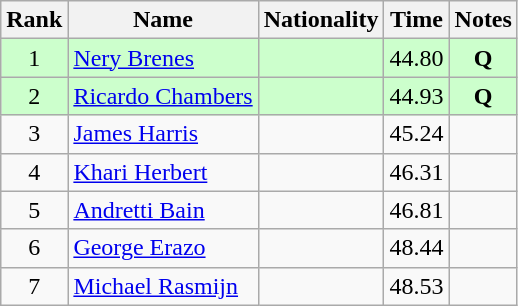<table class="wikitable sortable" style="text-align:center">
<tr>
<th>Rank</th>
<th>Name</th>
<th>Nationality</th>
<th>Time</th>
<th>Notes</th>
</tr>
<tr bgcolor=ccffcc>
<td align=center>1</td>
<td align=left><a href='#'>Nery Brenes</a></td>
<td align=left></td>
<td>44.80</td>
<td><strong>Q</strong></td>
</tr>
<tr bgcolor=ccffcc>
<td align=center>2</td>
<td align=left><a href='#'>Ricardo Chambers</a></td>
<td align=left></td>
<td>44.93</td>
<td><strong>Q</strong></td>
</tr>
<tr>
<td align=center>3</td>
<td align=left><a href='#'>James Harris</a></td>
<td align=left></td>
<td>45.24</td>
<td></td>
</tr>
<tr>
<td align=center>4</td>
<td align=left><a href='#'>Khari Herbert</a></td>
<td align=left></td>
<td>46.31</td>
<td></td>
</tr>
<tr>
<td align=center>5</td>
<td align=left><a href='#'>Andretti Bain</a></td>
<td align=left></td>
<td>46.81</td>
<td></td>
</tr>
<tr>
<td align=center>6</td>
<td align=left><a href='#'>George Erazo</a></td>
<td align=left></td>
<td>48.44</td>
<td></td>
</tr>
<tr>
<td align=center>7</td>
<td align=left><a href='#'>Michael Rasmijn</a></td>
<td align=left></td>
<td>48.53</td>
<td></td>
</tr>
</table>
